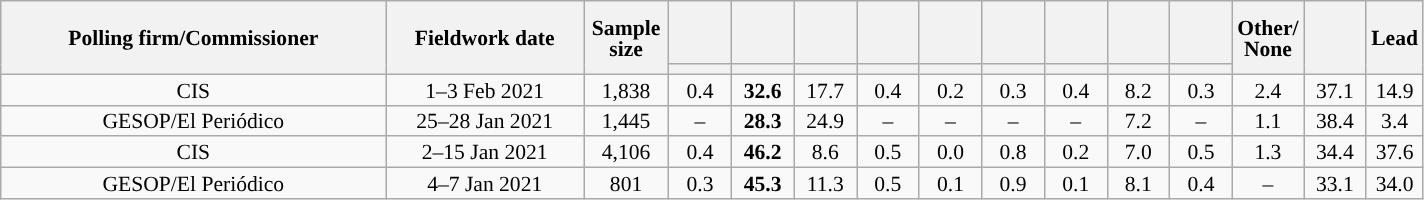<table class="wikitable collapsible collapsed" style="text-align:center; font-size:90%; line-height:14px;">
<tr style="height:42px;">
<th style="width:250px;" rowspan="2">Polling firm/Commissioner</th>
<th style="width:125px;" rowspan="2">Fieldwork date</th>
<th style="width:50px;" rowspan="2">Sample size</th>
<th style="width:35px;"></th>
<th style="width:35px;"></th>
<th style="width:35px;"></th>
<th style="width:35px;"></th>
<th style="width:35px;"></th>
<th style="width:35px;"></th>
<th style="width:35px;"></th>
<th style="width:35px;"></th>
<th style="width:35px;"></th>
<th style="width:35px;" rowspan="2">Other/<br>None</th>
<th style="width:35px;" rowspan="2"></th>
<th style="width:30px;" rowspan="2">Lead</th>
</tr>
<tr>
<th style="color:inherit;background:"></th>
<th style="color:inherit;background:"></th>
<th style="color:inherit;background:"></th>
<th style="color:inherit;background:"></th>
<th style="color:inherit;background:"></th>
<th style="color:inherit;background:"></th>
<th style="color:inherit;background:"></th>
<th style="color:inherit;background:"></th>
<th style="color:inherit;background:"></th>
</tr>
<tr>
<td>CIS</td>
<td>1–3 Feb 2021</td>
<td>1,838</td>
<td>0.4</td>
<td><strong>32.6</strong></td>
<td>17.7</td>
<td>0.4</td>
<td>0.2</td>
<td>0.3</td>
<td>0.4</td>
<td>8.2</td>
<td>0.3</td>
<td>2.4</td>
<td>37.1</td>
<td style="background:">14.9</td>
</tr>
<tr>
<td>GESOP/El Periódico</td>
<td>25–28 Jan 2021</td>
<td>1,445</td>
<td>–</td>
<td><strong>28.3</strong></td>
<td>24.9</td>
<td>–</td>
<td>–</td>
<td>–</td>
<td>–</td>
<td>7.2</td>
<td>–</td>
<td>1.1</td>
<td>38.4</td>
<td style="background:">3.4</td>
</tr>
<tr>
<td>CIS</td>
<td>2–15 Jan 2021</td>
<td>4,106</td>
<td>0.4</td>
<td><strong>46.2</strong></td>
<td>8.6</td>
<td>0.5</td>
<td>0.0</td>
<td>0.8</td>
<td>0.2</td>
<td>7.0</td>
<td>0.5</td>
<td>1.3</td>
<td>34.4</td>
<td style="background:">37.6</td>
</tr>
<tr>
<td>GESOP/El Periódico</td>
<td>4–7 Jan 2021</td>
<td>801</td>
<td>0.3</td>
<td><strong>45.3</strong></td>
<td>11.3</td>
<td>0.5</td>
<td>0.1</td>
<td>0.9</td>
<td>0.1</td>
<td>8.1</td>
<td>0.4</td>
<td>–</td>
<td>33.1</td>
<td style="background:">34.0</td>
</tr>
</table>
